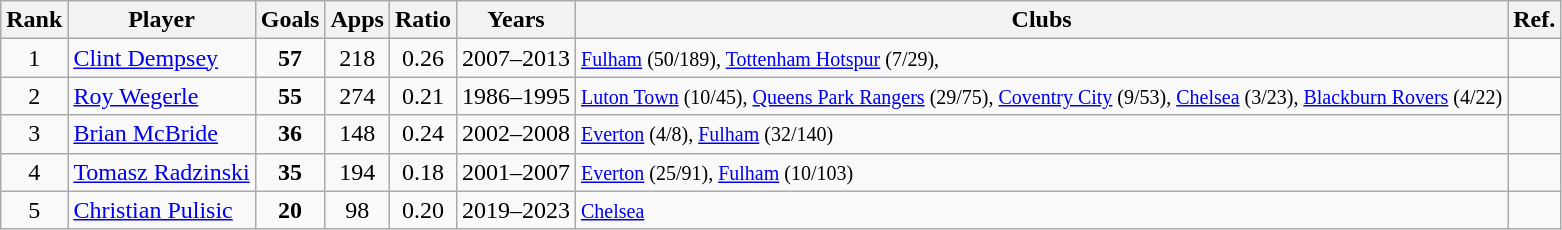<table class="wikitable">
<tr>
<th>Rank</th>
<th>Player</th>
<th><abbr>Goals</abbr></th>
<th><abbr>Apps</abbr></th>
<th><abbr>Ratio</abbr></th>
<th><abbr>Years</abbr></th>
<th><abbr>Clubs</abbr></th>
<th>Ref.</th>
</tr>
<tr>
<td align="center">1</td>
<td> <a href='#'>Clint Dempsey</a></td>
<td align="center"><strong>57</strong></td>
<td align="center">218</td>
<td align="center">0.26</td>
<td>2007–2013</td>
<td><small><a href='#'>Fulham</a> (50/189), <a href='#'>Tottenham Hotspur</a> (7/29),</small></td>
<td></td>
</tr>
<tr>
<td align="center">2</td>
<td> <a href='#'>Roy Wegerle</a></td>
<td align="center"><strong>55</strong></td>
<td align="center">274</td>
<td align="center">0.21</td>
<td>1986–1995</td>
<td><small><a href='#'>Luton Town</a> (10/45), <a href='#'>Queens Park Rangers</a> (29/75), <a href='#'>Coventry City</a> (9/53), <a href='#'>Chelsea</a> (3/23), <a href='#'>Blackburn Rovers</a> (4/22)</small></td>
<td></td>
</tr>
<tr>
<td align="center">3</td>
<td> <a href='#'>Brian McBride</a></td>
<td align="center"><strong>36</strong></td>
<td align="center">148</td>
<td align="center">0.24</td>
<td>2002–2008</td>
<td><small><a href='#'>Everton</a> (4/8), <a href='#'>Fulham</a> (32/140)</small></td>
<td></td>
</tr>
<tr>
<td align="center">4</td>
<td> <a href='#'>Tomasz Radzinski</a></td>
<td align="center"><strong>35</strong></td>
<td align="center">194</td>
<td align="center">0.18</td>
<td>2001–2007</td>
<td><small><a href='#'>Everton</a> (25/91), <a href='#'>Fulham</a> (10/103)</small></td>
<td></td>
</tr>
<tr>
<td align="center">5</td>
<td> <a href='#'>Christian Pulisic</a></td>
<td align="center"><strong>20</strong></td>
<td align="center">98</td>
<td align="center">0.20</td>
<td>2019–2023</td>
<td><small><a href='#'>Chelsea</a></small></td>
<td></td>
</tr>
</table>
